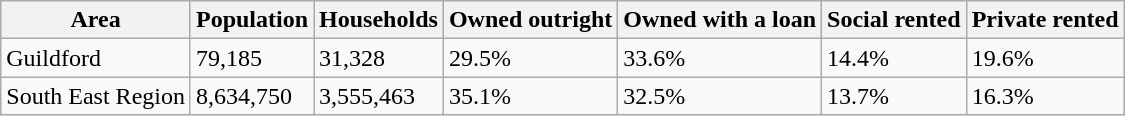<table class="wikitable">
<tr>
<th>Area</th>
<th>Population</th>
<th>Households</th>
<th>Owned outright</th>
<th>Owned with a loan</th>
<th>Social rented</th>
<th>Private rented</th>
</tr>
<tr>
<td>Guildford</td>
<td>79,185</td>
<td>31,328</td>
<td>29.5%</td>
<td>33.6%</td>
<td>14.4%</td>
<td>19.6%</td>
</tr>
<tr>
<td>South East Region</td>
<td>8,634,750</td>
<td>3,555,463</td>
<td>35.1%</td>
<td>32.5%</td>
<td>13.7%</td>
<td>16.3%</td>
</tr>
</table>
